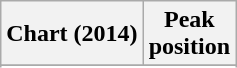<table class="wikitable sortable plainrowheaders" style="text-align:center">
<tr>
<th scope="col">Chart (2014)</th>
<th scope="col">Peak<br>position</th>
</tr>
<tr>
</tr>
<tr>
</tr>
</table>
